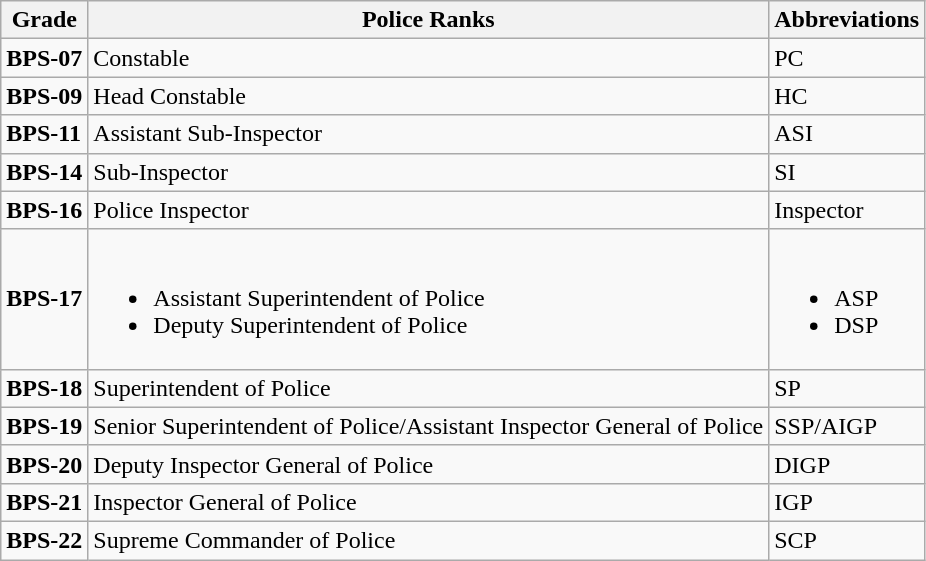<table class="wikitable">
<tr>
<th>Grade</th>
<th>Police Ranks</th>
<th>Abbreviations</th>
</tr>
<tr>
<td><strong>BPS-07</strong></td>
<td>Constable</td>
<td>PC</td>
</tr>
<tr>
<td><strong>BPS-09</strong></td>
<td>Head Constable</td>
<td>HC</td>
</tr>
<tr>
<td><strong>BPS-11</strong></td>
<td>Assistant Sub-Inspector</td>
<td>ASI</td>
</tr>
<tr>
<td><strong>BPS-14</strong></td>
<td>Sub-Inspector</td>
<td>SI</td>
</tr>
<tr>
<td><strong>BPS-16</strong></td>
<td>Police Inspector</td>
<td>Inspector</td>
</tr>
<tr>
<td><strong>BPS-17</strong></td>
<td><br><ul><li>Assistant Superintendent of Police</li><li>Deputy Superintendent of Police</li></ul></td>
<td><br><ul><li>ASP</li><li>DSP</li></ul></td>
</tr>
<tr>
<td><strong>BPS-18</strong></td>
<td>Superintendent of Police</td>
<td>SP</td>
</tr>
<tr>
<td><strong>BPS-19</strong></td>
<td>Senior Superintendent of Police/Assistant Inspector General of Police</td>
<td>SSP/AIGP</td>
</tr>
<tr>
<td><strong>BPS-20</strong></td>
<td>Deputy Inspector General of Police</td>
<td>DIGP</td>
</tr>
<tr>
<td><strong>BPS-21</strong></td>
<td>Inspector General of Police</td>
<td>IGP</td>
</tr>
<tr>
<td><strong>BPS-22</strong></td>
<td>Supreme Commander of Police</td>
<td>SCP</td>
</tr>
</table>
